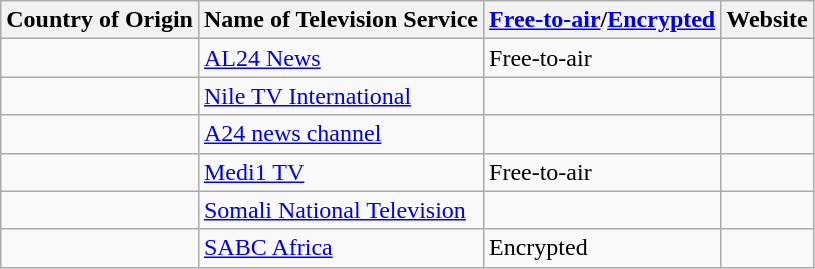<table class="wikitable">
<tr>
<th>Country of Origin</th>
<th>Name of Television Service</th>
<th><a href='#'>Free-to-air</a>/<a href='#'>Encrypted</a></th>
<th>Website</th>
</tr>
<tr>
<td></td>
<td><a href='#'>AL24 News</a></td>
<td>Free-to-air</td>
<td></td>
</tr>
<tr>
<td></td>
<td><a href='#'>Nile TV International</a></td>
<td></td>
<td></td>
</tr>
<tr>
<td></td>
<td><a href='#'>A24 news channel</a></td>
<td></td>
<td></td>
</tr>
<tr>
<td></td>
<td><a href='#'>Medi1 TV</a></td>
<td>Free-to-air</td>
<td></td>
</tr>
<tr>
<td></td>
<td><a href='#'>Somali National Television</a></td>
<td></td>
<td></td>
</tr>
<tr>
<td></td>
<td><a href='#'>SABC Africa</a></td>
<td>Encrypted</td>
<td></td>
</tr>
</table>
